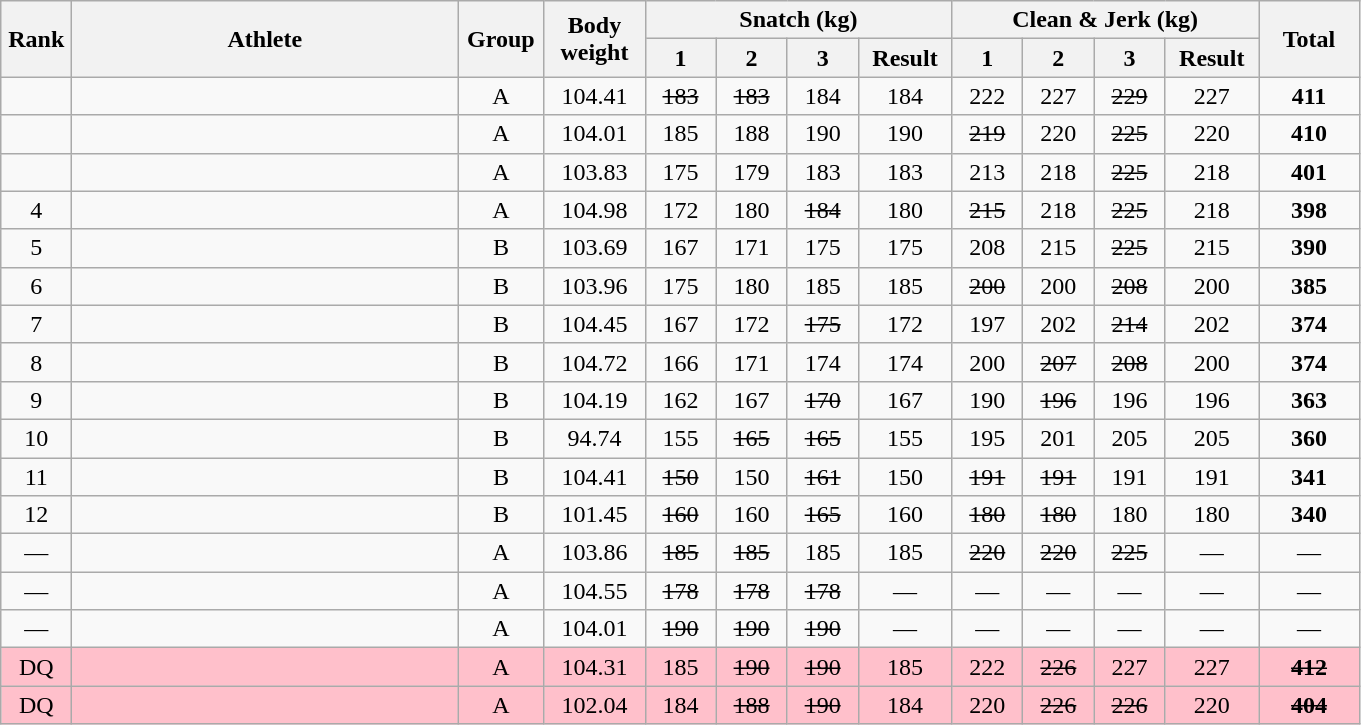<table class = "wikitable" style="text-align:center;">
<tr>
<th rowspan=2 width=40>Rank</th>
<th rowspan=2 width=250>Athlete</th>
<th rowspan=2 width=50>Group</th>
<th rowspan=2 width=60>Body weight</th>
<th colspan=4>Snatch (kg)</th>
<th colspan=4>Clean & Jerk (kg)</th>
<th rowspan=2 width=60>Total</th>
</tr>
<tr>
<th width=40>1</th>
<th width=40>2</th>
<th width=40>3</th>
<th width=55>Result</th>
<th width=40>1</th>
<th width=40>2</th>
<th width=40>3</th>
<th width=55>Result</th>
</tr>
<tr>
<td></td>
<td align=left></td>
<td>A</td>
<td>104.41</td>
<td><s>183</s></td>
<td><s>183</s></td>
<td>184</td>
<td>184</td>
<td>222</td>
<td>227</td>
<td><s>229</s></td>
<td>227</td>
<td><strong>411</strong></td>
</tr>
<tr>
<td></td>
<td align=left></td>
<td>A</td>
<td>104.01</td>
<td>185</td>
<td>188</td>
<td>190</td>
<td>190</td>
<td><s>219</s></td>
<td>220</td>
<td><s>225</s></td>
<td>220</td>
<td><strong>410</strong></td>
</tr>
<tr>
<td></td>
<td align=left></td>
<td>A</td>
<td>103.83</td>
<td>175</td>
<td>179</td>
<td>183</td>
<td>183</td>
<td>213</td>
<td>218</td>
<td><s>225</s></td>
<td>218</td>
<td><strong>401</strong></td>
</tr>
<tr>
<td>4</td>
<td align=left></td>
<td>A</td>
<td>104.98</td>
<td>172</td>
<td>180</td>
<td><s>184</s></td>
<td>180</td>
<td><s>215</s></td>
<td>218</td>
<td><s>225</s></td>
<td>218</td>
<td><strong>398</strong></td>
</tr>
<tr>
<td>5</td>
<td align=left></td>
<td>B</td>
<td>103.69</td>
<td>167</td>
<td>171</td>
<td>175</td>
<td>175</td>
<td>208</td>
<td>215</td>
<td><s>225</s></td>
<td>215</td>
<td><strong>390</strong></td>
</tr>
<tr>
<td>6</td>
<td align=left></td>
<td>B</td>
<td>103.96</td>
<td>175</td>
<td>180</td>
<td>185</td>
<td>185</td>
<td><s>200</s></td>
<td>200</td>
<td><s>208</s></td>
<td>200</td>
<td><strong>385</strong></td>
</tr>
<tr>
<td>7</td>
<td align=left></td>
<td>B</td>
<td>104.45</td>
<td>167</td>
<td>172</td>
<td><s>175</s></td>
<td>172</td>
<td>197</td>
<td>202</td>
<td><s>214</s></td>
<td>202</td>
<td><strong>374</strong></td>
</tr>
<tr>
<td>8</td>
<td align=left></td>
<td>B</td>
<td>104.72</td>
<td>166</td>
<td>171</td>
<td>174</td>
<td>174</td>
<td>200</td>
<td><s>207</s></td>
<td><s>208</s></td>
<td>200</td>
<td><strong>374</strong></td>
</tr>
<tr>
<td>9</td>
<td align=left></td>
<td>B</td>
<td>104.19</td>
<td>162</td>
<td>167</td>
<td><s>170</s></td>
<td>167</td>
<td>190</td>
<td><s>196</s></td>
<td>196</td>
<td>196</td>
<td><strong>363</strong></td>
</tr>
<tr>
<td>10</td>
<td align=left></td>
<td>B</td>
<td>94.74</td>
<td>155</td>
<td><s>165</s></td>
<td><s>165</s></td>
<td>155</td>
<td>195</td>
<td>201</td>
<td>205</td>
<td>205</td>
<td><strong>360</strong></td>
</tr>
<tr>
<td>11</td>
<td align=left></td>
<td>B</td>
<td>104.41</td>
<td><s>150</s></td>
<td>150</td>
<td><s>161</s></td>
<td>150</td>
<td><s>191</s></td>
<td><s>191</s></td>
<td>191</td>
<td>191</td>
<td><strong>341</strong></td>
</tr>
<tr>
<td>12</td>
<td align=left></td>
<td>B</td>
<td>101.45</td>
<td><s>160</s></td>
<td>160</td>
<td><s>165</s></td>
<td>160</td>
<td><s>180</s></td>
<td><s>180</s></td>
<td>180</td>
<td>180</td>
<td><strong>340</strong></td>
</tr>
<tr>
<td>—</td>
<td align=left></td>
<td>A</td>
<td>103.86</td>
<td><s>185</s></td>
<td><s>185</s></td>
<td>185</td>
<td>185</td>
<td><s>220</s></td>
<td><s>220</s></td>
<td><s>225</s></td>
<td>—</td>
<td>—</td>
</tr>
<tr>
<td>—</td>
<td align=left></td>
<td>A</td>
<td>104.55</td>
<td><s>178</s></td>
<td><s>178</s></td>
<td><s>178</s></td>
<td>—</td>
<td>—</td>
<td>—</td>
<td>—</td>
<td>—</td>
<td>—</td>
</tr>
<tr>
<td>—</td>
<td align=left></td>
<td>A</td>
<td>104.01</td>
<td><s>190</s></td>
<td><s>190</s></td>
<td><s>190</s></td>
<td>—</td>
<td>—</td>
<td>—</td>
<td>—</td>
<td>—</td>
<td>—</td>
</tr>
<tr bgcolor=pink>
<td>DQ</td>
<td align=left></td>
<td>A</td>
<td>104.31</td>
<td>185</td>
<td><s>190</s></td>
<td><s>190</s></td>
<td>185</td>
<td>222</td>
<td><s>226</s></td>
<td>227</td>
<td>227</td>
<td><s><strong>412</strong></s></td>
</tr>
<tr bgcolor=pink>
<td>DQ</td>
<td align=left></td>
<td>A</td>
<td>102.04</td>
<td>184</td>
<td><s>188</s></td>
<td><s>190</s></td>
<td>184</td>
<td>220</td>
<td><s>226</s></td>
<td><s>226</s></td>
<td>220</td>
<td><s><strong>404</strong></s></td>
</tr>
</table>
